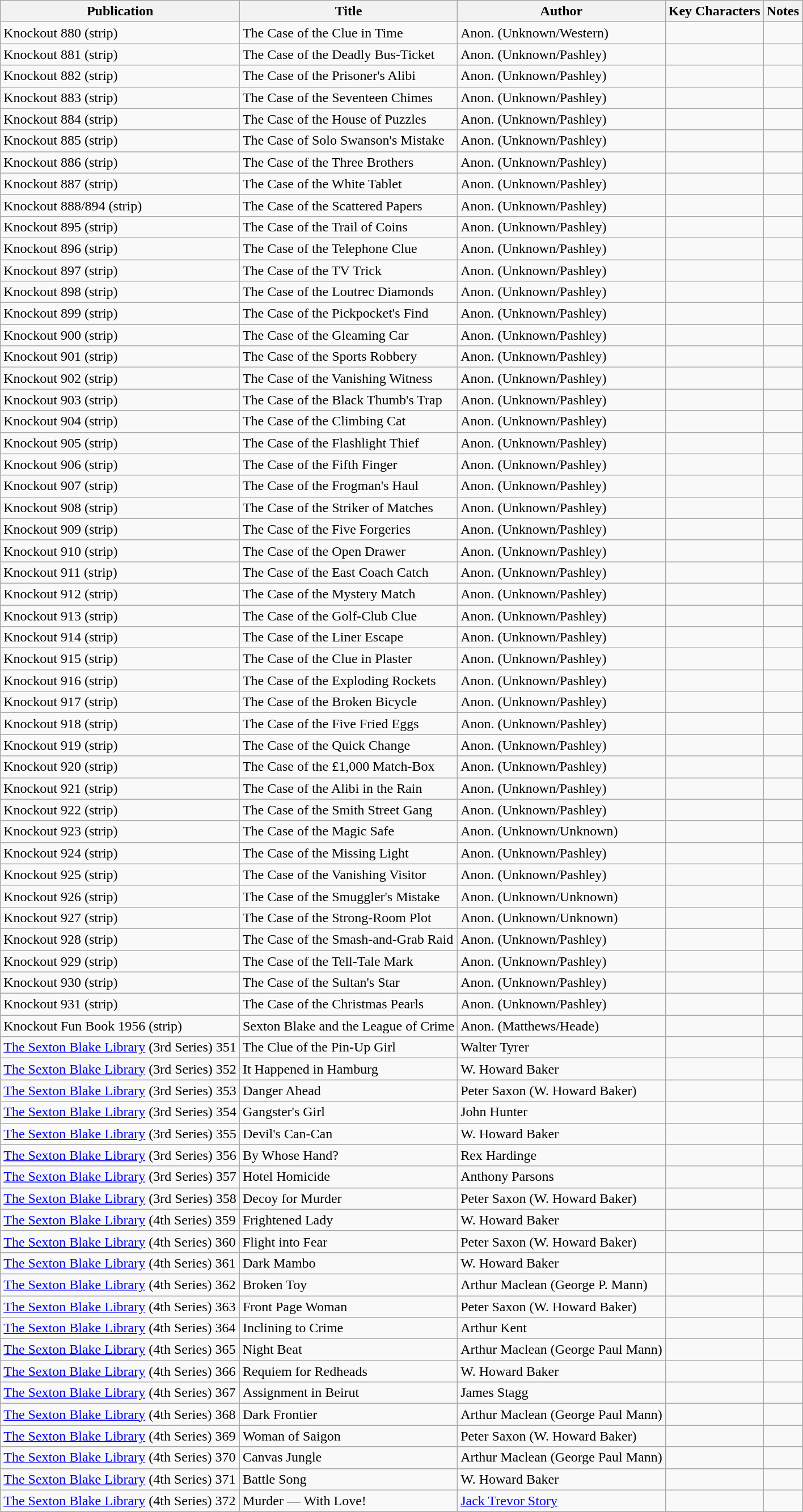<table class="wikitable">
<tr>
<th>Publication</th>
<th>Title</th>
<th>Author</th>
<th>Key Characters</th>
<th>Notes</th>
</tr>
<tr>
<td>Knockout 880 (strip)</td>
<td>The Case of the Clue in Time</td>
<td>Anon. (Unknown/Western)</td>
<td></td>
<td></td>
</tr>
<tr>
<td>Knockout 881 (strip)</td>
<td>The Case of the Deadly Bus-Ticket</td>
<td>Anon. (Unknown/Pashley)</td>
<td></td>
<td></td>
</tr>
<tr>
<td>Knockout 882 (strip)</td>
<td>The Case of the Prisoner's Alibi</td>
<td>Anon. (Unknown/Pashley)</td>
<td></td>
<td></td>
</tr>
<tr>
<td>Knockout 883 (strip)</td>
<td>The Case of the Seventeen Chimes</td>
<td>Anon. (Unknown/Pashley)</td>
<td></td>
<td></td>
</tr>
<tr>
<td>Knockout 884 (strip)</td>
<td>The Case of the House of Puzzles</td>
<td>Anon. (Unknown/Pashley)</td>
<td></td>
<td></td>
</tr>
<tr>
<td>Knockout 885 (strip)</td>
<td>The Case of Solo Swanson's Mistake</td>
<td>Anon. (Unknown/Pashley)</td>
<td></td>
<td></td>
</tr>
<tr>
<td>Knockout 886 (strip)</td>
<td>The Case of the Three Brothers</td>
<td>Anon. (Unknown/Pashley)</td>
<td></td>
<td></td>
</tr>
<tr>
<td>Knockout 887 (strip)</td>
<td>The Case of the White Tablet</td>
<td>Anon. (Unknown/Pashley)</td>
<td></td>
<td></td>
</tr>
<tr>
<td>Knockout 888/894 (strip)</td>
<td>The Case of the Scattered Papers</td>
<td>Anon. (Unknown/Pashley)</td>
<td></td>
<td></td>
</tr>
<tr>
<td>Knockout 895 (strip)</td>
<td>The Case of the Trail of Coins</td>
<td>Anon. (Unknown/Pashley)</td>
<td></td>
<td></td>
</tr>
<tr>
<td>Knockout 896 (strip)</td>
<td>The Case of the Telephone Clue</td>
<td>Anon. (Unknown/Pashley)</td>
<td></td>
<td></td>
</tr>
<tr>
<td>Knockout 897 (strip)</td>
<td>The Case of the TV Trick</td>
<td>Anon. (Unknown/Pashley)</td>
<td></td>
<td></td>
</tr>
<tr>
<td>Knockout 898 (strip)</td>
<td>The Case of the Loutrec Diamonds</td>
<td>Anon. (Unknown/Pashley)</td>
<td></td>
<td></td>
</tr>
<tr>
<td>Knockout 899 (strip)</td>
<td>The Case of the Pickpocket's Find</td>
<td>Anon. (Unknown/Pashley)</td>
<td></td>
<td></td>
</tr>
<tr>
<td>Knockout 900 (strip)</td>
<td>The Case of the Gleaming Car</td>
<td>Anon. (Unknown/Pashley)</td>
<td></td>
<td></td>
</tr>
<tr>
<td>Knockout 901 (strip)</td>
<td>The Case of the Sports Robbery</td>
<td>Anon. (Unknown/Pashley)</td>
<td></td>
<td></td>
</tr>
<tr>
<td>Knockout 902 (strip)</td>
<td>The Case of the Vanishing Witness</td>
<td>Anon. (Unknown/Pashley)</td>
<td></td>
<td></td>
</tr>
<tr>
<td>Knockout 903 (strip)</td>
<td>The Case of the Black Thumb's Trap</td>
<td>Anon. (Unknown/Pashley)</td>
<td></td>
<td></td>
</tr>
<tr>
<td>Knockout 904 (strip)</td>
<td>The Case of the Climbing Cat</td>
<td>Anon. (Unknown/Pashley)</td>
<td></td>
<td></td>
</tr>
<tr>
<td>Knockout 905 (strip)</td>
<td>The Case of the Flashlight Thief</td>
<td>Anon. (Unknown/Pashley)</td>
<td></td>
<td></td>
</tr>
<tr>
<td>Knockout 906 (strip)</td>
<td>The Case of the Fifth Finger</td>
<td>Anon. (Unknown/Pashley)</td>
<td></td>
<td></td>
</tr>
<tr>
<td>Knockout 907 (strip)</td>
<td>The Case of the Frogman's Haul</td>
<td>Anon. (Unknown/Pashley)</td>
<td></td>
<td></td>
</tr>
<tr>
<td>Knockout 908 (strip)</td>
<td>The Case of the Striker of Matches</td>
<td>Anon. (Unknown/Pashley)</td>
<td></td>
<td></td>
</tr>
<tr>
<td>Knockout 909 (strip)</td>
<td>The Case of the Five Forgeries</td>
<td>Anon. (Unknown/Pashley)</td>
<td></td>
<td></td>
</tr>
<tr>
<td>Knockout 910 (strip)</td>
<td>The Case of the Open Drawer</td>
<td>Anon. (Unknown/Pashley)</td>
<td></td>
<td></td>
</tr>
<tr>
<td>Knockout 911 (strip)</td>
<td>The Case of the East Coach Catch</td>
<td>Anon. (Unknown/Pashley)</td>
<td></td>
<td></td>
</tr>
<tr>
<td>Knockout 912 (strip)</td>
<td>The Case of the Mystery Match</td>
<td>Anon. (Unknown/Pashley)</td>
<td></td>
<td></td>
</tr>
<tr>
<td>Knockout 913 (strip)</td>
<td>The Case of the Golf-Club Clue</td>
<td>Anon. (Unknown/Pashley)</td>
<td></td>
<td></td>
</tr>
<tr>
<td>Knockout 914 (strip)</td>
<td>The Case of the Liner Escape</td>
<td>Anon. (Unknown/Pashley)</td>
<td></td>
<td></td>
</tr>
<tr>
<td>Knockout 915 (strip)</td>
<td>The Case of the Clue in Plaster</td>
<td>Anon. (Unknown/Pashley)</td>
<td></td>
<td></td>
</tr>
<tr>
<td>Knockout 916 (strip)</td>
<td>The Case of the Exploding Rockets</td>
<td>Anon. (Unknown/Pashley)</td>
<td></td>
<td></td>
</tr>
<tr>
<td>Knockout 917 (strip)</td>
<td>The Case of the Broken Bicycle</td>
<td>Anon. (Unknown/Pashley)</td>
<td></td>
<td></td>
</tr>
<tr>
<td>Knockout 918 (strip)</td>
<td>The Case of the Five Fried Eggs</td>
<td>Anon. (Unknown/Pashley)</td>
<td></td>
<td></td>
</tr>
<tr>
<td>Knockout 919 (strip)</td>
<td>The Case of the Quick Change</td>
<td>Anon. (Unknown/Pashley)</td>
<td></td>
<td></td>
</tr>
<tr>
<td>Knockout 920 (strip)</td>
<td>The Case of the £1,000 Match-Box</td>
<td>Anon. (Unknown/Pashley)</td>
<td></td>
<td></td>
</tr>
<tr>
<td>Knockout 921 (strip)</td>
<td>The Case of the Alibi in the Rain</td>
<td>Anon. (Unknown/Pashley)</td>
<td></td>
<td></td>
</tr>
<tr>
<td>Knockout 922 (strip)</td>
<td>The Case of the Smith Street Gang</td>
<td>Anon. (Unknown/Pashley)</td>
<td></td>
<td></td>
</tr>
<tr>
<td>Knockout 923 (strip)</td>
<td>The Case of the Magic Safe</td>
<td>Anon. (Unknown/Unknown)</td>
<td></td>
<td></td>
</tr>
<tr>
<td>Knockout 924 (strip)</td>
<td>The Case of the Missing Light</td>
<td>Anon. (Unknown/Pashley)</td>
<td></td>
<td></td>
</tr>
<tr>
<td>Knockout 925 (strip)</td>
<td>The Case of the Vanishing Visitor</td>
<td>Anon. (Unknown/Pashley)</td>
<td></td>
<td></td>
</tr>
<tr>
<td>Knockout 926 (strip)</td>
<td>The Case of the Smuggler's Mistake</td>
<td>Anon. (Unknown/Unknown)</td>
<td></td>
<td></td>
</tr>
<tr>
<td>Knockout 927 (strip)</td>
<td>The Case of the Strong-Room Plot</td>
<td>Anon. (Unknown/Unknown)</td>
<td></td>
<td></td>
</tr>
<tr>
<td>Knockout 928 (strip)</td>
<td>The Case of the Smash-and-Grab Raid</td>
<td>Anon. (Unknown/Pashley)</td>
<td></td>
<td></td>
</tr>
<tr>
<td>Knockout 929 (strip)</td>
<td>The Case of the Tell-Tale Mark</td>
<td>Anon. (Unknown/Pashley)</td>
<td></td>
<td></td>
</tr>
<tr>
<td>Knockout 930 (strip)</td>
<td>The Case of the Sultan's Star</td>
<td>Anon. (Unknown/Pashley)</td>
<td></td>
<td></td>
</tr>
<tr>
<td>Knockout 931 (strip)</td>
<td>The Case of the Christmas Pearls</td>
<td>Anon. (Unknown/Pashley)</td>
<td></td>
<td></td>
</tr>
<tr>
<td>Knockout Fun Book 1956 (strip)</td>
<td>Sexton Blake and the League of Crime</td>
<td>Anon. (Matthews/Heade)</td>
<td></td>
<td></td>
</tr>
<tr>
<td><a href='#'>The Sexton Blake Library</a> (3rd Series) 351</td>
<td>The Clue of the Pin-Up Girl</td>
<td>Walter Tyrer</td>
<td></td>
<td></td>
</tr>
<tr>
<td><a href='#'>The Sexton Blake Library</a> (3rd Series) 352</td>
<td>It Happened in Hamburg</td>
<td>W. Howard Baker</td>
<td></td>
<td></td>
</tr>
<tr>
<td><a href='#'>The Sexton Blake Library</a> (3rd Series) 353</td>
<td>Danger Ahead</td>
<td>Peter Saxon (W. Howard Baker)</td>
<td></td>
<td></td>
</tr>
<tr>
<td><a href='#'>The Sexton Blake Library</a> (3rd Series) 354</td>
<td>Gangster's Girl</td>
<td>John Hunter</td>
<td></td>
<td></td>
</tr>
<tr>
<td><a href='#'>The Sexton Blake Library</a> (3rd Series) 355</td>
<td>Devil's Can-Can</td>
<td>W. Howard Baker</td>
<td></td>
<td></td>
</tr>
<tr>
<td><a href='#'>The Sexton Blake Library</a> (3rd Series) 356</td>
<td>By Whose Hand?</td>
<td>Rex Hardinge</td>
<td></td>
<td></td>
</tr>
<tr>
<td><a href='#'>The Sexton Blake Library</a> (3rd Series) 357</td>
<td>Hotel Homicide</td>
<td>Anthony Parsons</td>
<td></td>
<td></td>
</tr>
<tr>
<td><a href='#'>The Sexton Blake Library</a> (3rd Series) 358</td>
<td>Decoy for Murder</td>
<td>Peter Saxon (W. Howard Baker)</td>
<td></td>
<td></td>
</tr>
<tr>
<td><a href='#'>The Sexton Blake Library</a> (4th Series) 359</td>
<td>Frightened Lady</td>
<td>W. Howard Baker</td>
<td></td>
<td></td>
</tr>
<tr>
<td><a href='#'>The Sexton Blake Library</a> (4th Series) 360</td>
<td>Flight into Fear</td>
<td>Peter Saxon (W. Howard Baker)</td>
<td></td>
<td></td>
</tr>
<tr>
<td><a href='#'>The Sexton Blake Library</a> (4th Series) 361</td>
<td>Dark Mambo</td>
<td>W. Howard Baker</td>
<td></td>
<td></td>
</tr>
<tr>
<td><a href='#'>The Sexton Blake Library</a> (4th Series) 362</td>
<td>Broken Toy</td>
<td>Arthur Maclean (George P. Mann)</td>
<td></td>
<td></td>
</tr>
<tr>
<td><a href='#'>The Sexton Blake Library</a> (4th Series) 363</td>
<td>Front Page Woman</td>
<td>Peter Saxon (W. Howard Baker)</td>
<td></td>
<td></td>
</tr>
<tr>
<td><a href='#'>The Sexton Blake Library</a> (4th Series) 364</td>
<td>Inclining to Crime</td>
<td>Arthur Kent</td>
<td></td>
<td></td>
</tr>
<tr>
<td><a href='#'>The Sexton Blake Library</a> (4th Series) 365</td>
<td>Night Beat</td>
<td>Arthur Maclean (George Paul Mann)</td>
<td></td>
<td></td>
</tr>
<tr>
<td><a href='#'>The Sexton Blake Library</a> (4th Series) 366</td>
<td>Requiem for Redheads</td>
<td>W. Howard Baker</td>
<td></td>
<td></td>
</tr>
<tr>
<td><a href='#'>The Sexton Blake Library</a> (4th Series) 367</td>
<td>Assignment in Beirut</td>
<td>James Stagg</td>
<td></td>
<td></td>
</tr>
<tr>
<td><a href='#'>The Sexton Blake Library</a> (4th Series) 368</td>
<td>Dark Frontier</td>
<td>Arthur Maclean (George Paul Mann)</td>
<td></td>
<td></td>
</tr>
<tr>
<td><a href='#'>The Sexton Blake Library</a> (4th Series) 369</td>
<td>Woman of Saigon</td>
<td>Peter Saxon (W. Howard Baker)</td>
<td></td>
<td></td>
</tr>
<tr>
<td><a href='#'>The Sexton Blake Library</a> (4th Series) 370</td>
<td>Canvas Jungle</td>
<td>Arthur Maclean (George Paul Mann)</td>
<td></td>
<td></td>
</tr>
<tr>
<td><a href='#'>The Sexton Blake Library</a> (4th Series) 371</td>
<td>Battle Song</td>
<td>W. Howard Baker</td>
<td></td>
<td></td>
</tr>
<tr>
<td><a href='#'>The Sexton Blake Library</a> (4th Series) 372</td>
<td>Murder — With Love!</td>
<td><a href='#'>Jack Trevor Story</a></td>
<td></td>
<td></td>
</tr>
<tr>
</tr>
</table>
